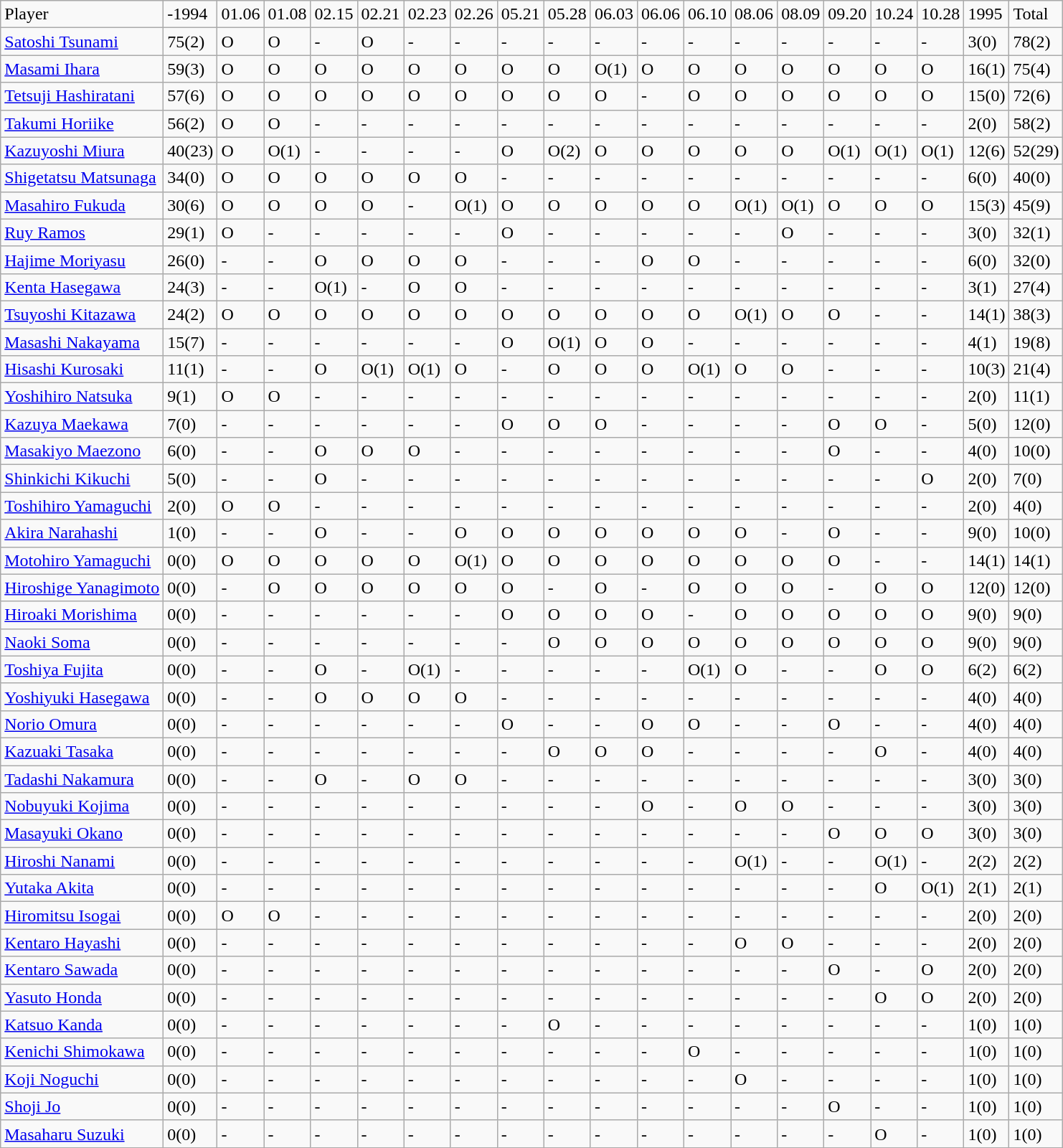<table class="wikitable" style="text-align:left;">
<tr>
<td>Player</td>
<td>-1994</td>
<td>01.06</td>
<td>01.08</td>
<td>02.15</td>
<td>02.21</td>
<td>02.23</td>
<td>02.26</td>
<td>05.21</td>
<td>05.28</td>
<td>06.03</td>
<td>06.06</td>
<td>06.10</td>
<td>08.06</td>
<td>08.09</td>
<td>09.20</td>
<td>10.24</td>
<td>10.28</td>
<td>1995</td>
<td>Total</td>
</tr>
<tr>
<td><a href='#'>Satoshi Tsunami</a></td>
<td>75(2)</td>
<td>O</td>
<td>O</td>
<td>-</td>
<td>O</td>
<td>-</td>
<td>-</td>
<td>-</td>
<td>-</td>
<td>-</td>
<td>-</td>
<td>-</td>
<td>-</td>
<td>-</td>
<td>-</td>
<td>-</td>
<td>-</td>
<td>3(0)</td>
<td>78(2)</td>
</tr>
<tr>
<td><a href='#'>Masami Ihara</a></td>
<td>59(3)</td>
<td>O</td>
<td>O</td>
<td>O</td>
<td>O</td>
<td>O</td>
<td>O</td>
<td>O</td>
<td>O</td>
<td>O(1)</td>
<td>O</td>
<td>O</td>
<td>O</td>
<td>O</td>
<td>O</td>
<td>O</td>
<td>O</td>
<td>16(1)</td>
<td>75(4)</td>
</tr>
<tr>
<td><a href='#'>Tetsuji Hashiratani</a></td>
<td>57(6)</td>
<td>O</td>
<td>O</td>
<td>O</td>
<td>O</td>
<td>O</td>
<td>O</td>
<td>O</td>
<td>O</td>
<td>O</td>
<td>-</td>
<td>O</td>
<td>O</td>
<td>O</td>
<td>O</td>
<td>O</td>
<td>O</td>
<td>15(0)</td>
<td>72(6)</td>
</tr>
<tr>
<td><a href='#'>Takumi Horiike</a></td>
<td>56(2)</td>
<td>O</td>
<td>O</td>
<td>-</td>
<td>-</td>
<td>-</td>
<td>-</td>
<td>-</td>
<td>-</td>
<td>-</td>
<td>-</td>
<td>-</td>
<td>-</td>
<td>-</td>
<td>-</td>
<td>-</td>
<td>-</td>
<td>2(0)</td>
<td>58(2)</td>
</tr>
<tr>
<td><a href='#'>Kazuyoshi Miura</a></td>
<td>40(23)</td>
<td>O</td>
<td>O(1)</td>
<td>-</td>
<td>-</td>
<td>-</td>
<td>-</td>
<td>O</td>
<td>O(2)</td>
<td>O</td>
<td>O</td>
<td>O</td>
<td>O</td>
<td>O</td>
<td>O(1)</td>
<td>O(1)</td>
<td>O(1)</td>
<td>12(6)</td>
<td>52(29)</td>
</tr>
<tr>
<td><a href='#'>Shigetatsu Matsunaga</a></td>
<td>34(0)</td>
<td>O</td>
<td>O</td>
<td>O</td>
<td>O</td>
<td>O</td>
<td>O</td>
<td>-</td>
<td>-</td>
<td>-</td>
<td>-</td>
<td>-</td>
<td>-</td>
<td>-</td>
<td>-</td>
<td>-</td>
<td>-</td>
<td>6(0)</td>
<td>40(0)</td>
</tr>
<tr>
<td><a href='#'>Masahiro Fukuda</a></td>
<td>30(6)</td>
<td>O</td>
<td>O</td>
<td>O</td>
<td>O</td>
<td>-</td>
<td>O(1)</td>
<td>O</td>
<td>O</td>
<td>O</td>
<td>O</td>
<td>O</td>
<td>O(1)</td>
<td>O(1)</td>
<td>O</td>
<td>O</td>
<td>O</td>
<td>15(3)</td>
<td>45(9)</td>
</tr>
<tr>
<td><a href='#'>Ruy Ramos</a></td>
<td>29(1)</td>
<td>O</td>
<td>-</td>
<td>-</td>
<td>-</td>
<td>-</td>
<td>-</td>
<td>O</td>
<td>-</td>
<td>-</td>
<td>-</td>
<td>-</td>
<td>-</td>
<td>O</td>
<td>-</td>
<td>-</td>
<td>-</td>
<td>3(0)</td>
<td>32(1)</td>
</tr>
<tr>
<td><a href='#'>Hajime Moriyasu</a></td>
<td>26(0)</td>
<td>-</td>
<td>-</td>
<td>O</td>
<td>O</td>
<td>O</td>
<td>O</td>
<td>-</td>
<td>-</td>
<td>-</td>
<td>O</td>
<td>O</td>
<td>-</td>
<td>-</td>
<td>-</td>
<td>-</td>
<td>-</td>
<td>6(0)</td>
<td>32(0)</td>
</tr>
<tr>
<td><a href='#'>Kenta Hasegawa</a></td>
<td>24(3)</td>
<td>-</td>
<td>-</td>
<td>O(1)</td>
<td>-</td>
<td>O</td>
<td>O</td>
<td>-</td>
<td>-</td>
<td>-</td>
<td>-</td>
<td>-</td>
<td>-</td>
<td>-</td>
<td>-</td>
<td>-</td>
<td>-</td>
<td>3(1)</td>
<td>27(4)</td>
</tr>
<tr>
<td><a href='#'>Tsuyoshi Kitazawa</a></td>
<td>24(2)</td>
<td>O</td>
<td>O</td>
<td>O</td>
<td>O</td>
<td>O</td>
<td>O</td>
<td>O</td>
<td>O</td>
<td>O</td>
<td>O</td>
<td>O</td>
<td>O(1)</td>
<td>O</td>
<td>O</td>
<td>-</td>
<td>-</td>
<td>14(1)</td>
<td>38(3)</td>
</tr>
<tr>
<td><a href='#'>Masashi Nakayama</a></td>
<td>15(7)</td>
<td>-</td>
<td>-</td>
<td>-</td>
<td>-</td>
<td>-</td>
<td>-</td>
<td>O</td>
<td>O(1)</td>
<td>O</td>
<td>O</td>
<td>-</td>
<td>-</td>
<td>-</td>
<td>-</td>
<td>-</td>
<td>-</td>
<td>4(1)</td>
<td>19(8)</td>
</tr>
<tr>
<td><a href='#'>Hisashi Kurosaki</a></td>
<td>11(1)</td>
<td>-</td>
<td>-</td>
<td>O</td>
<td>O(1)</td>
<td>O(1)</td>
<td>O</td>
<td>-</td>
<td>O</td>
<td>O</td>
<td>O</td>
<td>O(1)</td>
<td>O</td>
<td>O</td>
<td>-</td>
<td>-</td>
<td>-</td>
<td>10(3)</td>
<td>21(4)</td>
</tr>
<tr>
<td><a href='#'>Yoshihiro Natsuka</a></td>
<td>9(1)</td>
<td>O</td>
<td>O</td>
<td>-</td>
<td>-</td>
<td>-</td>
<td>-</td>
<td>-</td>
<td>-</td>
<td>-</td>
<td>-</td>
<td>-</td>
<td>-</td>
<td>-</td>
<td>-</td>
<td>-</td>
<td>-</td>
<td>2(0)</td>
<td>11(1)</td>
</tr>
<tr>
<td><a href='#'>Kazuya Maekawa</a></td>
<td>7(0)</td>
<td>-</td>
<td>-</td>
<td>-</td>
<td>-</td>
<td>-</td>
<td>-</td>
<td>O</td>
<td>O</td>
<td>O</td>
<td>-</td>
<td>-</td>
<td>-</td>
<td>-</td>
<td>O</td>
<td>O</td>
<td>-</td>
<td>5(0)</td>
<td>12(0)</td>
</tr>
<tr>
<td><a href='#'>Masakiyo Maezono</a></td>
<td>6(0)</td>
<td>-</td>
<td>-</td>
<td>O</td>
<td>O</td>
<td>O</td>
<td>-</td>
<td>-</td>
<td>-</td>
<td>-</td>
<td>-</td>
<td>-</td>
<td>-</td>
<td>-</td>
<td>O</td>
<td>-</td>
<td>-</td>
<td>4(0)</td>
<td>10(0)</td>
</tr>
<tr>
<td><a href='#'>Shinkichi Kikuchi</a></td>
<td>5(0)</td>
<td>-</td>
<td>-</td>
<td>O</td>
<td>-</td>
<td>-</td>
<td>-</td>
<td>-</td>
<td>-</td>
<td>-</td>
<td>-</td>
<td>-</td>
<td>-</td>
<td>-</td>
<td>-</td>
<td>-</td>
<td>O</td>
<td>2(0)</td>
<td>7(0)</td>
</tr>
<tr>
<td><a href='#'>Toshihiro Yamaguchi</a></td>
<td>2(0)</td>
<td>O</td>
<td>O</td>
<td>-</td>
<td>-</td>
<td>-</td>
<td>-</td>
<td>-</td>
<td>-</td>
<td>-</td>
<td>-</td>
<td>-</td>
<td>-</td>
<td>-</td>
<td>-</td>
<td>-</td>
<td>-</td>
<td>2(0)</td>
<td>4(0)</td>
</tr>
<tr>
<td><a href='#'>Akira Narahashi</a></td>
<td>1(0)</td>
<td>-</td>
<td>-</td>
<td>O</td>
<td>-</td>
<td>-</td>
<td>O</td>
<td>O</td>
<td>O</td>
<td>O</td>
<td>O</td>
<td>O</td>
<td>O</td>
<td>-</td>
<td>O</td>
<td>-</td>
<td>-</td>
<td>9(0)</td>
<td>10(0)</td>
</tr>
<tr>
<td><a href='#'>Motohiro Yamaguchi</a></td>
<td>0(0)</td>
<td>O</td>
<td>O</td>
<td>O</td>
<td>O</td>
<td>O</td>
<td>O(1)</td>
<td>O</td>
<td>O</td>
<td>O</td>
<td>O</td>
<td>O</td>
<td>O</td>
<td>O</td>
<td>O</td>
<td>-</td>
<td>-</td>
<td>14(1)</td>
<td>14(1)</td>
</tr>
<tr>
<td><a href='#'>Hiroshige Yanagimoto</a></td>
<td>0(0)</td>
<td>-</td>
<td>O</td>
<td>O</td>
<td>O</td>
<td>O</td>
<td>O</td>
<td>O</td>
<td>-</td>
<td>O</td>
<td>-</td>
<td>O</td>
<td>O</td>
<td>O</td>
<td>-</td>
<td>O</td>
<td>O</td>
<td>12(0)</td>
<td>12(0)</td>
</tr>
<tr>
<td><a href='#'>Hiroaki Morishima</a></td>
<td>0(0)</td>
<td>-</td>
<td>-</td>
<td>-</td>
<td>-</td>
<td>-</td>
<td>-</td>
<td>O</td>
<td>O</td>
<td>O</td>
<td>O</td>
<td>-</td>
<td>O</td>
<td>O</td>
<td>O</td>
<td>O</td>
<td>O</td>
<td>9(0)</td>
<td>9(0)</td>
</tr>
<tr>
<td><a href='#'>Naoki Soma</a></td>
<td>0(0)</td>
<td>-</td>
<td>-</td>
<td>-</td>
<td>-</td>
<td>-</td>
<td>-</td>
<td>-</td>
<td>O</td>
<td>O</td>
<td>O</td>
<td>O</td>
<td>O</td>
<td>O</td>
<td>O</td>
<td>O</td>
<td>O</td>
<td>9(0)</td>
<td>9(0)</td>
</tr>
<tr>
<td><a href='#'>Toshiya Fujita</a></td>
<td>0(0)</td>
<td>-</td>
<td>-</td>
<td>O</td>
<td>-</td>
<td>O(1)</td>
<td>-</td>
<td>-</td>
<td>-</td>
<td>-</td>
<td>-</td>
<td>O(1)</td>
<td>O</td>
<td>-</td>
<td>-</td>
<td>O</td>
<td>O</td>
<td>6(2)</td>
<td>6(2)</td>
</tr>
<tr>
<td><a href='#'>Yoshiyuki Hasegawa</a></td>
<td>0(0)</td>
<td>-</td>
<td>-</td>
<td>O</td>
<td>O</td>
<td>O</td>
<td>O</td>
<td>-</td>
<td>-</td>
<td>-</td>
<td>-</td>
<td>-</td>
<td>-</td>
<td>-</td>
<td>-</td>
<td>-</td>
<td>-</td>
<td>4(0)</td>
<td>4(0)</td>
</tr>
<tr>
<td><a href='#'>Norio Omura</a></td>
<td>0(0)</td>
<td>-</td>
<td>-</td>
<td>-</td>
<td>-</td>
<td>-</td>
<td>-</td>
<td>O</td>
<td>-</td>
<td>-</td>
<td>O</td>
<td>O</td>
<td>-</td>
<td>-</td>
<td>O</td>
<td>-</td>
<td>-</td>
<td>4(0)</td>
<td>4(0)</td>
</tr>
<tr>
<td><a href='#'>Kazuaki Tasaka</a></td>
<td>0(0)</td>
<td>-</td>
<td>-</td>
<td>-</td>
<td>-</td>
<td>-</td>
<td>-</td>
<td>-</td>
<td>O</td>
<td>O</td>
<td>O</td>
<td>-</td>
<td>-</td>
<td>-</td>
<td>-</td>
<td>O</td>
<td>-</td>
<td>4(0)</td>
<td>4(0)</td>
</tr>
<tr>
<td><a href='#'>Tadashi Nakamura</a></td>
<td>0(0)</td>
<td>-</td>
<td>-</td>
<td>O</td>
<td>-</td>
<td>O</td>
<td>O</td>
<td>-</td>
<td>-</td>
<td>-</td>
<td>-</td>
<td>-</td>
<td>-</td>
<td>-</td>
<td>-</td>
<td>-</td>
<td>-</td>
<td>3(0)</td>
<td>3(0)</td>
</tr>
<tr>
<td><a href='#'>Nobuyuki Kojima</a></td>
<td>0(0)</td>
<td>-</td>
<td>-</td>
<td>-</td>
<td>-</td>
<td>-</td>
<td>-</td>
<td>-</td>
<td>-</td>
<td>-</td>
<td>O</td>
<td>-</td>
<td>O</td>
<td>O</td>
<td>-</td>
<td>-</td>
<td>-</td>
<td>3(0)</td>
<td>3(0)</td>
</tr>
<tr>
<td><a href='#'>Masayuki Okano</a></td>
<td>0(0)</td>
<td>-</td>
<td>-</td>
<td>-</td>
<td>-</td>
<td>-</td>
<td>-</td>
<td>-</td>
<td>-</td>
<td>-</td>
<td>-</td>
<td>-</td>
<td>-</td>
<td>-</td>
<td>O</td>
<td>O</td>
<td>O</td>
<td>3(0)</td>
<td>3(0)</td>
</tr>
<tr>
<td><a href='#'>Hiroshi Nanami</a></td>
<td>0(0)</td>
<td>-</td>
<td>-</td>
<td>-</td>
<td>-</td>
<td>-</td>
<td>-</td>
<td>-</td>
<td>-</td>
<td>-</td>
<td>-</td>
<td>-</td>
<td>O(1)</td>
<td>-</td>
<td>-</td>
<td>O(1)</td>
<td>-</td>
<td>2(2)</td>
<td>2(2)</td>
</tr>
<tr>
<td><a href='#'>Yutaka Akita</a></td>
<td>0(0)</td>
<td>-</td>
<td>-</td>
<td>-</td>
<td>-</td>
<td>-</td>
<td>-</td>
<td>-</td>
<td>-</td>
<td>-</td>
<td>-</td>
<td>-</td>
<td>-</td>
<td>-</td>
<td>-</td>
<td>O</td>
<td>O(1)</td>
<td>2(1)</td>
<td>2(1)</td>
</tr>
<tr>
<td><a href='#'>Hiromitsu Isogai</a></td>
<td>0(0)</td>
<td>O</td>
<td>O</td>
<td>-</td>
<td>-</td>
<td>-</td>
<td>-</td>
<td>-</td>
<td>-</td>
<td>-</td>
<td>-</td>
<td>-</td>
<td>-</td>
<td>-</td>
<td>-</td>
<td>-</td>
<td>-</td>
<td>2(0)</td>
<td>2(0)</td>
</tr>
<tr>
<td><a href='#'>Kentaro Hayashi</a></td>
<td>0(0)</td>
<td>-</td>
<td>-</td>
<td>-</td>
<td>-</td>
<td>-</td>
<td>-</td>
<td>-</td>
<td>-</td>
<td>-</td>
<td>-</td>
<td>-</td>
<td>O</td>
<td>O</td>
<td>-</td>
<td>-</td>
<td>-</td>
<td>2(0)</td>
<td>2(0)</td>
</tr>
<tr>
<td><a href='#'>Kentaro Sawada</a></td>
<td>0(0)</td>
<td>-</td>
<td>-</td>
<td>-</td>
<td>-</td>
<td>-</td>
<td>-</td>
<td>-</td>
<td>-</td>
<td>-</td>
<td>-</td>
<td>-</td>
<td>-</td>
<td>-</td>
<td>O</td>
<td>-</td>
<td>O</td>
<td>2(0)</td>
<td>2(0)</td>
</tr>
<tr>
<td><a href='#'>Yasuto Honda</a></td>
<td>0(0)</td>
<td>-</td>
<td>-</td>
<td>-</td>
<td>-</td>
<td>-</td>
<td>-</td>
<td>-</td>
<td>-</td>
<td>-</td>
<td>-</td>
<td>-</td>
<td>-</td>
<td>-</td>
<td>-</td>
<td>O</td>
<td>O</td>
<td>2(0)</td>
<td>2(0)</td>
</tr>
<tr>
<td><a href='#'>Katsuo Kanda</a></td>
<td>0(0)</td>
<td>-</td>
<td>-</td>
<td>-</td>
<td>-</td>
<td>-</td>
<td>-</td>
<td>-</td>
<td>O</td>
<td>-</td>
<td>-</td>
<td>-</td>
<td>-</td>
<td>-</td>
<td>-</td>
<td>-</td>
<td>-</td>
<td>1(0)</td>
<td>1(0)</td>
</tr>
<tr>
<td><a href='#'>Kenichi Shimokawa</a></td>
<td>0(0)</td>
<td>-</td>
<td>-</td>
<td>-</td>
<td>-</td>
<td>-</td>
<td>-</td>
<td>-</td>
<td>-</td>
<td>-</td>
<td>-</td>
<td>O</td>
<td>-</td>
<td>-</td>
<td>-</td>
<td>-</td>
<td>-</td>
<td>1(0)</td>
<td>1(0)</td>
</tr>
<tr>
<td><a href='#'>Koji Noguchi</a></td>
<td>0(0)</td>
<td>-</td>
<td>-</td>
<td>-</td>
<td>-</td>
<td>-</td>
<td>-</td>
<td>-</td>
<td>-</td>
<td>-</td>
<td>-</td>
<td>-</td>
<td>O</td>
<td>-</td>
<td>-</td>
<td>-</td>
<td>-</td>
<td>1(0)</td>
<td>1(0)</td>
</tr>
<tr>
<td><a href='#'>Shoji Jo</a></td>
<td>0(0)</td>
<td>-</td>
<td>-</td>
<td>-</td>
<td>-</td>
<td>-</td>
<td>-</td>
<td>-</td>
<td>-</td>
<td>-</td>
<td>-</td>
<td>-</td>
<td>-</td>
<td>-</td>
<td>O</td>
<td>-</td>
<td>-</td>
<td>1(0)</td>
<td>1(0)</td>
</tr>
<tr>
<td><a href='#'>Masaharu Suzuki</a></td>
<td>0(0)</td>
<td>-</td>
<td>-</td>
<td>-</td>
<td>-</td>
<td>-</td>
<td>-</td>
<td>-</td>
<td>-</td>
<td>-</td>
<td>-</td>
<td>-</td>
<td>-</td>
<td>-</td>
<td>-</td>
<td>O</td>
<td>-</td>
<td>1(0)</td>
<td>1(0)</td>
</tr>
</table>
